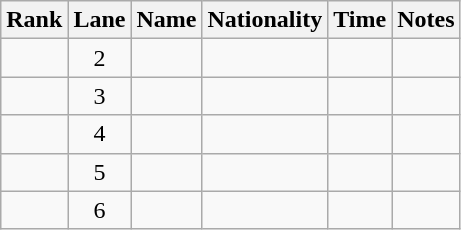<table class="wikitable sortable" style="text-align:center">
<tr>
<th>Rank</th>
<th>Lane</th>
<th>Name</th>
<th>Nationality</th>
<th>Time</th>
<th>Notes</th>
</tr>
<tr>
<td></td>
<td>2</td>
<td align=left></td>
<td align=left></td>
<td></td>
<td></td>
</tr>
<tr>
<td></td>
<td>3</td>
<td align=left></td>
<td align=left></td>
<td></td>
<td></td>
</tr>
<tr>
<td></td>
<td>4</td>
<td align=left></td>
<td align=left></td>
<td></td>
<td></td>
</tr>
<tr>
<td></td>
<td>5</td>
<td align=left></td>
<td align=left></td>
<td></td>
<td></td>
</tr>
<tr>
<td></td>
<td>6</td>
<td align=left></td>
<td align=left></td>
<td></td>
<td></td>
</tr>
</table>
